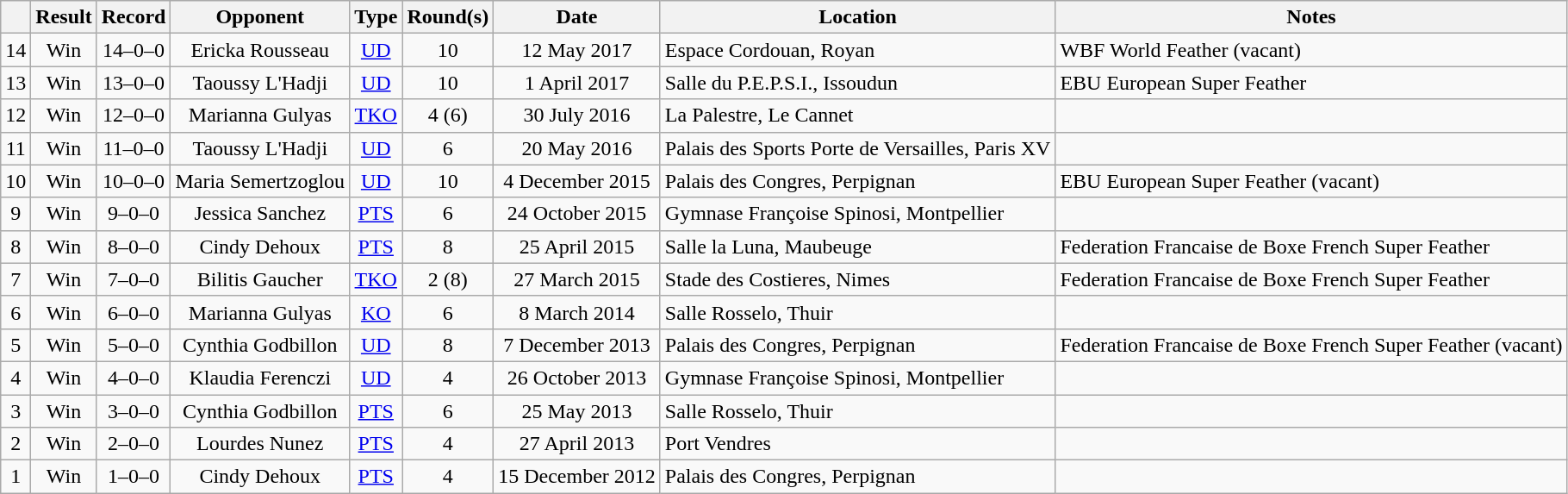<table class="wikitable" style="text-align:center">
<tr>
<th></th>
<th>Result</th>
<th>Record</th>
<th>Opponent</th>
<th>Type</th>
<th>Round(s)</th>
<th>Date</th>
<th>Location</th>
<th>Notes</th>
</tr>
<tr>
<td>14</td>
<td>Win</td>
<td>14–0–0</td>
<td>Ericka Rousseau</td>
<td><a href='#'>UD</a></td>
<td>10</td>
<td>12 May 2017</td>
<td align=left>Espace Cordouan, Royan</td>
<td align=left>WBF World Feather (vacant)</td>
</tr>
<tr>
<td>13</td>
<td>Win</td>
<td>13–0–0</td>
<td>Taoussy L'Hadji</td>
<td><a href='#'>UD</a></td>
<td>10</td>
<td>1 April 2017</td>
<td align=left>Salle du P.E.P.S.I., Issoudun</td>
<td align=left>EBU European Super Feather</td>
</tr>
<tr>
<td>12</td>
<td>Win</td>
<td>12–0–0</td>
<td>Marianna Gulyas</td>
<td><a href='#'>TKO</a></td>
<td>4 (6)</td>
<td>30 July 2016</td>
<td align=left>La Palestre, Le Cannet</td>
<td></td>
</tr>
<tr>
<td>11</td>
<td>Win</td>
<td>11–0–0</td>
<td>Taoussy L'Hadji</td>
<td><a href='#'>UD</a></td>
<td>6</td>
<td>20 May 2016</td>
<td align=left>Palais des Sports Porte de Versailles, Paris XV</td>
<td></td>
</tr>
<tr>
<td>10</td>
<td>Win</td>
<td>10–0–0</td>
<td>Maria Semertzoglou</td>
<td><a href='#'>UD</a></td>
<td>10</td>
<td>4 December 2015</td>
<td align=left>Palais des Congres, Perpignan</td>
<td align=left>EBU European Super Feather (vacant)</td>
</tr>
<tr>
<td>9</td>
<td>Win</td>
<td>9–0–0</td>
<td>Jessica Sanchez</td>
<td><a href='#'>PTS</a></td>
<td>6</td>
<td>24 October 2015</td>
<td align=left>Gymnase Françoise Spinosi, Montpellier</td>
<td></td>
</tr>
<tr>
<td>8</td>
<td>Win</td>
<td>8–0–0</td>
<td>Cindy Dehoux</td>
<td><a href='#'>PTS</a></td>
<td>8</td>
<td>25 April 2015</td>
<td align=left>Salle la Luna, Maubeuge</td>
<td align=left>Federation Francaise de Boxe French Super Feather</td>
</tr>
<tr>
<td>7</td>
<td>Win</td>
<td>7–0–0</td>
<td>Bilitis Gaucher</td>
<td><a href='#'>TKO</a></td>
<td>2 (8)</td>
<td>27 March 2015</td>
<td align=left>Stade des Costieres, Nimes</td>
<td align=left>Federation Francaise de Boxe French Super Feather</td>
</tr>
<tr>
<td>6</td>
<td>Win</td>
<td>6–0–0</td>
<td>Marianna Gulyas</td>
<td><a href='#'>KO</a></td>
<td>6</td>
<td>8 March 2014</td>
<td align=left>Salle Rosselo, Thuir</td>
<td></td>
</tr>
<tr>
<td>5</td>
<td>Win</td>
<td>5–0–0</td>
<td>Cynthia Godbillon</td>
<td><a href='#'>UD</a></td>
<td>8</td>
<td>7 December 2013</td>
<td align=left>Palais des Congres, Perpignan</td>
<td align=left>Federation Francaise de Boxe French Super Feather (vacant)</td>
</tr>
<tr>
<td>4</td>
<td>Win</td>
<td>4–0–0</td>
<td>Klaudia Ferenczi</td>
<td><a href='#'>UD</a></td>
<td>4</td>
<td>26 October 2013</td>
<td align=left>Gymnase Françoise Spinosi, Montpellier</td>
<td></td>
</tr>
<tr>
<td>3</td>
<td>Win</td>
<td>3–0–0</td>
<td>Cynthia Godbillon</td>
<td><a href='#'>PTS</a></td>
<td>6</td>
<td>25 May 2013</td>
<td align=left>Salle Rosselo, Thuir</td>
<td></td>
</tr>
<tr>
<td>2</td>
<td>Win</td>
<td>2–0–0</td>
<td>Lourdes Nunez</td>
<td><a href='#'>PTS</a></td>
<td>4</td>
<td>27 April 2013</td>
<td align=left>Port Vendres</td>
<td></td>
</tr>
<tr>
<td>1</td>
<td>Win</td>
<td>1–0–0</td>
<td>Cindy Dehoux</td>
<td><a href='#'>PTS</a></td>
<td>4</td>
<td>15 December 2012</td>
<td align=left>Palais des Congres, Perpignan</td>
<td></td>
</tr>
</table>
